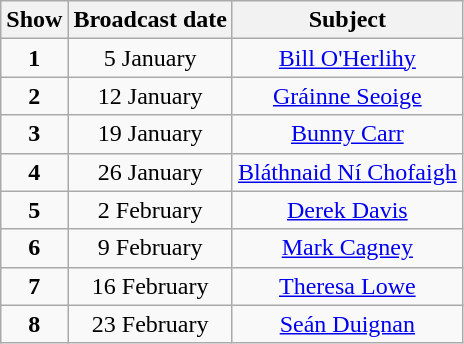<table class="wikitable" style="text-align:center;">
<tr>
<th>Show</th>
<th>Broadcast date</th>
<th>Subject</th>
</tr>
<tr>
<td><strong>1</strong></td>
<td>5 January</td>
<td><a href='#'>Bill O'Herlihy</a></td>
</tr>
<tr>
<td><strong>2</strong></td>
<td>12 January</td>
<td><a href='#'>Gráinne Seoige</a></td>
</tr>
<tr>
<td><strong>3</strong></td>
<td>19 January</td>
<td><a href='#'>Bunny Carr</a></td>
</tr>
<tr>
<td><strong>4</strong></td>
<td>26 January</td>
<td><a href='#'>Bláthnaid Ní Chofaigh</a></td>
</tr>
<tr>
<td><strong>5</strong></td>
<td>2 February</td>
<td><a href='#'>Derek Davis</a></td>
</tr>
<tr>
<td><strong>6</strong></td>
<td>9 February</td>
<td><a href='#'>Mark Cagney</a></td>
</tr>
<tr>
<td><strong>7</strong></td>
<td>16 February</td>
<td><a href='#'>Theresa Lowe</a></td>
</tr>
<tr>
<td><strong>8</strong></td>
<td>23 February</td>
<td><a href='#'>Seán Duignan</a></td>
</tr>
</table>
